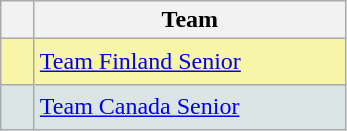<table class="wikitable" style="text-align:center">
<tr>
<th width=15></th>
<th width=200>Team</th>
</tr>
<tr style="background:#f7f6a8;">
<td style="text-align:center; height:23px;"></td>
<td align=left> <a href='#'>Team Finland Senior</a></td>
</tr>
<tr style="background:#dce5e5;">
<td style="text-align:center; height:23px;"></td>
<td align=left> <a href='#'>Team Canada Senior</a></td>
</tr>
</table>
